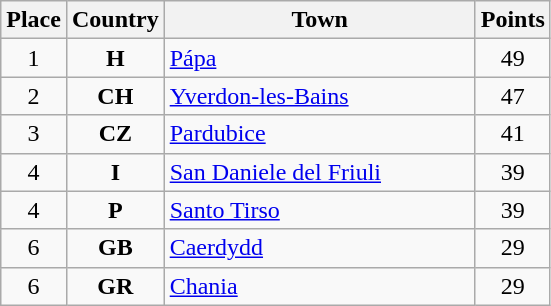<table class="wikitable" style="text-align;">
<tr>
<th width="25">Place</th>
<th width="25">Country</th>
<th width="200">Town</th>
<th width="25">Points</th>
</tr>
<tr>
<td align="center">1</td>
<td align="center"><strong>H</strong></td>
<td align="left"><a href='#'>Pápa</a></td>
<td align="center">49</td>
</tr>
<tr>
<td align="center">2</td>
<td align="center"><strong>CH</strong></td>
<td align="left"><a href='#'>Yverdon-les-Bains</a></td>
<td align="center">47</td>
</tr>
<tr>
<td align="center">3</td>
<td align="center"><strong>CZ</strong></td>
<td align="left"><a href='#'>Pardubice</a></td>
<td align="center">41</td>
</tr>
<tr>
<td align="center">4</td>
<td align="center"><strong>I</strong></td>
<td align="left"><a href='#'>San Daniele del Friuli</a></td>
<td align="center">39</td>
</tr>
<tr>
<td align="center">4</td>
<td align="center"><strong>P</strong></td>
<td align="left"><a href='#'>Santo Tirso</a></td>
<td align="center">39</td>
</tr>
<tr>
<td align="center">6</td>
<td align="center"><strong>GB</strong></td>
<td align="left"><a href='#'>Caerdydd</a></td>
<td align="center">29</td>
</tr>
<tr>
<td align="center">6</td>
<td align="center"><strong>GR</strong></td>
<td align="left"><a href='#'>Chania</a></td>
<td align="center">29</td>
</tr>
</table>
